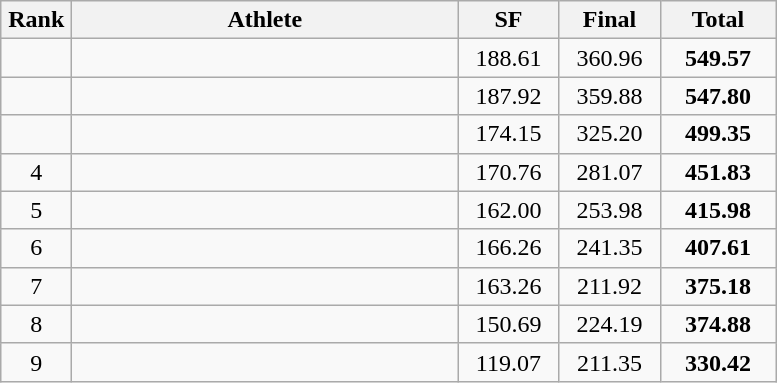<table class=wikitable style="text-align:center">
<tr>
<th width=40>Rank</th>
<th width=250>Athlete</th>
<th width=60>SF</th>
<th width=60>Final</th>
<th width=70>Total</th>
</tr>
<tr>
<td></td>
<td align=left></td>
<td>188.61</td>
<td>360.96</td>
<td><strong>549.57</strong></td>
</tr>
<tr>
<td></td>
<td align=left></td>
<td>187.92</td>
<td>359.88</td>
<td><strong>547.80</strong></td>
</tr>
<tr>
<td></td>
<td align=left></td>
<td>174.15</td>
<td>325.20</td>
<td><strong>499.35</strong></td>
</tr>
<tr>
<td>4</td>
<td align=left></td>
<td>170.76</td>
<td>281.07</td>
<td><strong>451.83</strong></td>
</tr>
<tr>
<td>5</td>
<td align=left></td>
<td>162.00</td>
<td>253.98</td>
<td><strong>415.98</strong></td>
</tr>
<tr>
<td>6</td>
<td align=left></td>
<td>166.26</td>
<td>241.35</td>
<td><strong>407.61</strong></td>
</tr>
<tr>
<td>7</td>
<td align=left></td>
<td>163.26</td>
<td>211.92</td>
<td><strong>375.18</strong></td>
</tr>
<tr>
<td>8</td>
<td align=left></td>
<td>150.69</td>
<td>224.19</td>
<td><strong>374.88</strong></td>
</tr>
<tr>
<td>9</td>
<td align=left></td>
<td>119.07</td>
<td>211.35</td>
<td><strong>330.42</strong></td>
</tr>
</table>
